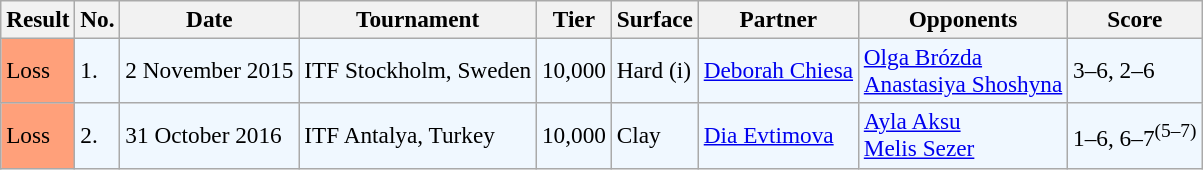<table class="sortable wikitable" style=font-size:97%>
<tr>
<th>Result</th>
<th>No.</th>
<th>Date</th>
<th>Tournament</th>
<th>Tier</th>
<th>Surface</th>
<th>Partner</th>
<th>Opponents</th>
<th>Score</th>
</tr>
<tr style="background:#f0f8ff;">
<td style="background:#ffa07a;">Loss</td>
<td>1.</td>
<td>2 November 2015</td>
<td>ITF Stockholm, Sweden</td>
<td>10,000</td>
<td>Hard (i)</td>
<td> <a href='#'>Deborah Chiesa</a></td>
<td> <a href='#'>Olga Brózda</a> <br>  <a href='#'>Anastasiya Shoshyna</a></td>
<td>3–6, 2–6</td>
</tr>
<tr style="background:#f0f8ff;">
<td style="background:#ffa07a;">Loss</td>
<td>2.</td>
<td>31 October 2016</td>
<td>ITF Antalya, Turkey</td>
<td>10,000</td>
<td>Clay</td>
<td> <a href='#'>Dia Evtimova</a></td>
<td> <a href='#'>Ayla Aksu</a> <br>  <a href='#'>Melis Sezer</a></td>
<td>1–6, 6–7<sup>(5–7)</sup></td>
</tr>
</table>
